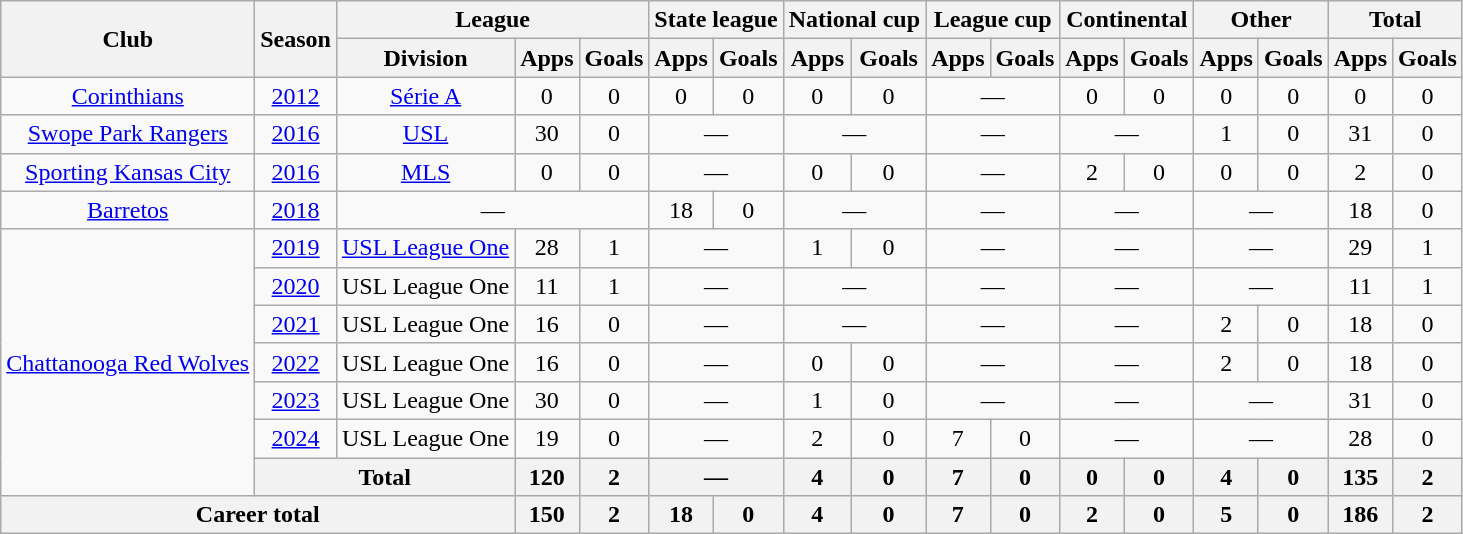<table class="wikitable" style="text-align:center">
<tr>
<th rowspan="2">Club</th>
<th rowspan="2">Season</th>
<th colspan="3">League</th>
<th colspan="2">State league</th>
<th colspan="2">National cup</th>
<th colspan="2">League cup</th>
<th colspan="2">Continental</th>
<th colspan="2">Other</th>
<th colspan="2">Total</th>
</tr>
<tr>
<th>Division</th>
<th>Apps</th>
<th>Goals</th>
<th>Apps</th>
<th>Goals</th>
<th>Apps</th>
<th>Goals</th>
<th>Apps</th>
<th>Goals</th>
<th>Apps</th>
<th>Goals</th>
<th>Apps</th>
<th>Goals</th>
<th>Apps</th>
<th>Goals</th>
</tr>
<tr>
<td><a href='#'>Corinthians</a></td>
<td><a href='#'>2012</a></td>
<td><a href='#'>Série A</a></td>
<td>0</td>
<td>0</td>
<td>0</td>
<td>0</td>
<td>0</td>
<td>0</td>
<td colspan="2">—</td>
<td>0</td>
<td>0</td>
<td>0</td>
<td>0</td>
<td>0</td>
<td>0</td>
</tr>
<tr>
<td><a href='#'>Swope Park Rangers</a></td>
<td><a href='#'>2016</a></td>
<td><a href='#'>USL</a></td>
<td>30</td>
<td>0</td>
<td colspan="2">—</td>
<td colspan="2">—</td>
<td colspan="2">—</td>
<td colspan="2">—</td>
<td>1</td>
<td>0</td>
<td>31</td>
<td>0</td>
</tr>
<tr>
<td><a href='#'>Sporting Kansas City</a></td>
<td><a href='#'>2016</a></td>
<td><a href='#'>MLS</a></td>
<td>0</td>
<td>0</td>
<td colspan="2">—</td>
<td>0</td>
<td>0</td>
<td colspan="2">—</td>
<td>2</td>
<td>0</td>
<td>0</td>
<td>0</td>
<td>2</td>
<td>0</td>
</tr>
<tr>
<td><a href='#'>Barretos</a></td>
<td><a href='#'>2018</a></td>
<td colspan="3">—</td>
<td>18</td>
<td>0</td>
<td colspan="2">—</td>
<td colspan="2">—</td>
<td colspan="2">—</td>
<td colspan="2">—</td>
<td>18</td>
<td>0</td>
</tr>
<tr>
<td rowspan="7"><a href='#'>Chattanooga Red Wolves</a></td>
<td><a href='#'>2019</a></td>
<td><a href='#'>USL League One</a></td>
<td>28</td>
<td>1</td>
<td colspan="2">—</td>
<td>1</td>
<td>0</td>
<td colspan="2">—</td>
<td colspan="2">—</td>
<td colspan="2">—</td>
<td>29</td>
<td>1</td>
</tr>
<tr>
<td><a href='#'>2020</a></td>
<td>USL League One</td>
<td>11</td>
<td>1</td>
<td colspan="2">—</td>
<td colspan="2">—</td>
<td colspan="2">—</td>
<td colspan="2">—</td>
<td colspan="2">—</td>
<td>11</td>
<td>1</td>
</tr>
<tr>
<td><a href='#'>2021</a></td>
<td>USL League One</td>
<td>16</td>
<td>0</td>
<td colspan="2">—</td>
<td colspan="2">—</td>
<td colspan="2">—</td>
<td colspan="2">—</td>
<td>2</td>
<td>0</td>
<td>18</td>
<td>0</td>
</tr>
<tr>
<td><a href='#'>2022</a></td>
<td>USL League One</td>
<td>16</td>
<td>0</td>
<td colspan="2">—</td>
<td>0</td>
<td>0</td>
<td colspan="2">—</td>
<td colspan="2">—</td>
<td>2</td>
<td>0</td>
<td>18</td>
<td>0</td>
</tr>
<tr>
<td><a href='#'>2023</a></td>
<td>USL League One</td>
<td>30</td>
<td>0</td>
<td colspan="2">—</td>
<td>1</td>
<td>0</td>
<td colspan="2">—</td>
<td colspan="2">—</td>
<td colspan="2">—</td>
<td>31</td>
<td>0</td>
</tr>
<tr>
<td><a href='#'>2024</a></td>
<td>USL League One</td>
<td>19</td>
<td>0</td>
<td colspan="2">—</td>
<td>2</td>
<td>0</td>
<td>7</td>
<td>0</td>
<td colspan="2">—</td>
<td colspan="2">—</td>
<td>28</td>
<td>0</td>
</tr>
<tr>
<th colspan="2">Total</th>
<th>120</th>
<th>2</th>
<th colspan="2">—</th>
<th>4</th>
<th>0</th>
<th>7</th>
<th>0</th>
<th>0</th>
<th>0</th>
<th>4</th>
<th>0</th>
<th>135</th>
<th>2</th>
</tr>
<tr>
<th colspan="3">Career total</th>
<th>150</th>
<th>2</th>
<th>18</th>
<th>0</th>
<th>4</th>
<th>0</th>
<th>7</th>
<th>0</th>
<th>2</th>
<th>0</th>
<th>5</th>
<th>0</th>
<th>186</th>
<th>2</th>
</tr>
</table>
